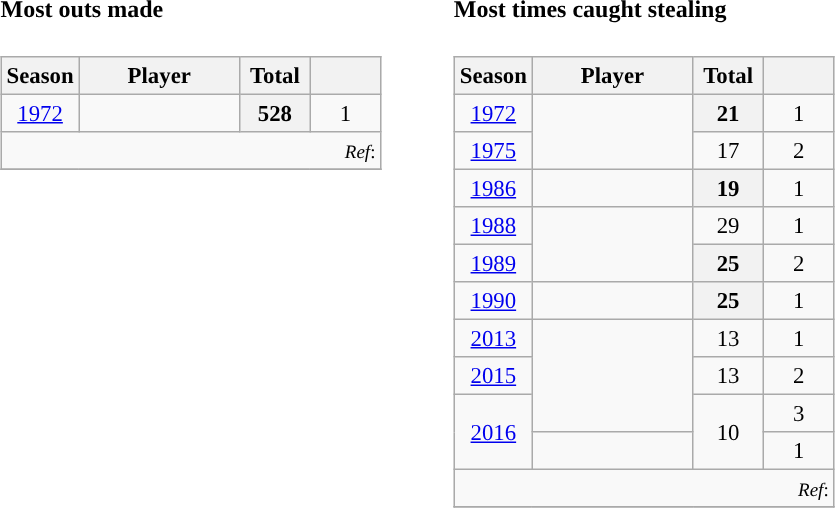<table>
<tr>
<td valign="top"><br><h4>Most outs made</h4><table class="wikitable sortable"" style="font-size: 95%; text-align:left;">
<tr>
<th width="30">Season</th>
<th width="100">Player</th>
<th width="40">Total</th>
<th width="40"></th>
</tr>
<tr>
<td style="text-align:center"><a href='#'>1972</a></td>
<td align=left></td>
<th>528</th>
<td style="text-align:center">1</td>
</tr>
<tr class="sortbottom">
<td colspan="4"; align=right><small><em>Ref</em>:</small></td>
</tr>
<tr>
</tr>
</table>
</td>
<td width="25"> </td>
<td valign="top"><br><h4>Most times caught stealing</h4><table class="wikitable sortable"" style="font-size: 95%; text-align:left;">
<tr>
<th width="30">Season</th>
<th width="100">Player</th>
<th width="40">Total</th>
<th width="40"></th>
</tr>
<tr>
<td style="text-align:center"><a href='#'>1972</a></td>
<td rowspan="2"; align=left></td>
<th>21</th>
<td style="text-align:center">1</td>
</tr>
<tr>
<td style="text-align:center"><a href='#'>1975</a></td>
<td style="text-align:center">17</td>
<td style="text-align:center">2</td>
</tr>
<tr>
<td style="text-align:center"><a href='#'>1986</a></td>
<td align=left></td>
<th>19</th>
<td style="text-align:center">1</td>
</tr>
<tr>
<td style="text-align:center"><a href='#'>1988</a></td>
<td rowspan="2"; align=left></td>
<td style="text-align:center">29</td>
<td style="text-align:center">1</td>
</tr>
<tr>
<td style="text-align:center"><a href='#'>1989</a></td>
<th>25</th>
<td style="text-align:center">2</td>
</tr>
<tr>
<td style="text-align:center"><a href='#'>1990</a></td>
<td align=left></td>
<th>25</th>
<td style="text-align:center">1</td>
</tr>
<tr>
<td style="text-align:center"><a href='#'>2013</a></td>
<td rowspan="3"; align=left></td>
<td style="text-align:center">13</td>
<td style="text-align:center">1</td>
</tr>
<tr>
<td style="text-align:center"><a href='#'>2015</a></td>
<td style="text-align:center">13</td>
<td style="text-align:center">2</td>
</tr>
<tr>
<td rowspan="2"; style="text-align:center"><a href='#'>2016</a></td>
<td rowspan="2"; style="text-align:center">10</td>
<td style="text-align:center">3</td>
</tr>
<tr>
<td align=left></td>
<td style="text-align:center">1</td>
</tr>
<tr class="sortbottom">
<td style="text-align:right"; colspan="4"><small><em>Ref</em>:</small></td>
</tr>
<tr>
</tr>
</table>
</td>
</tr>
</table>
